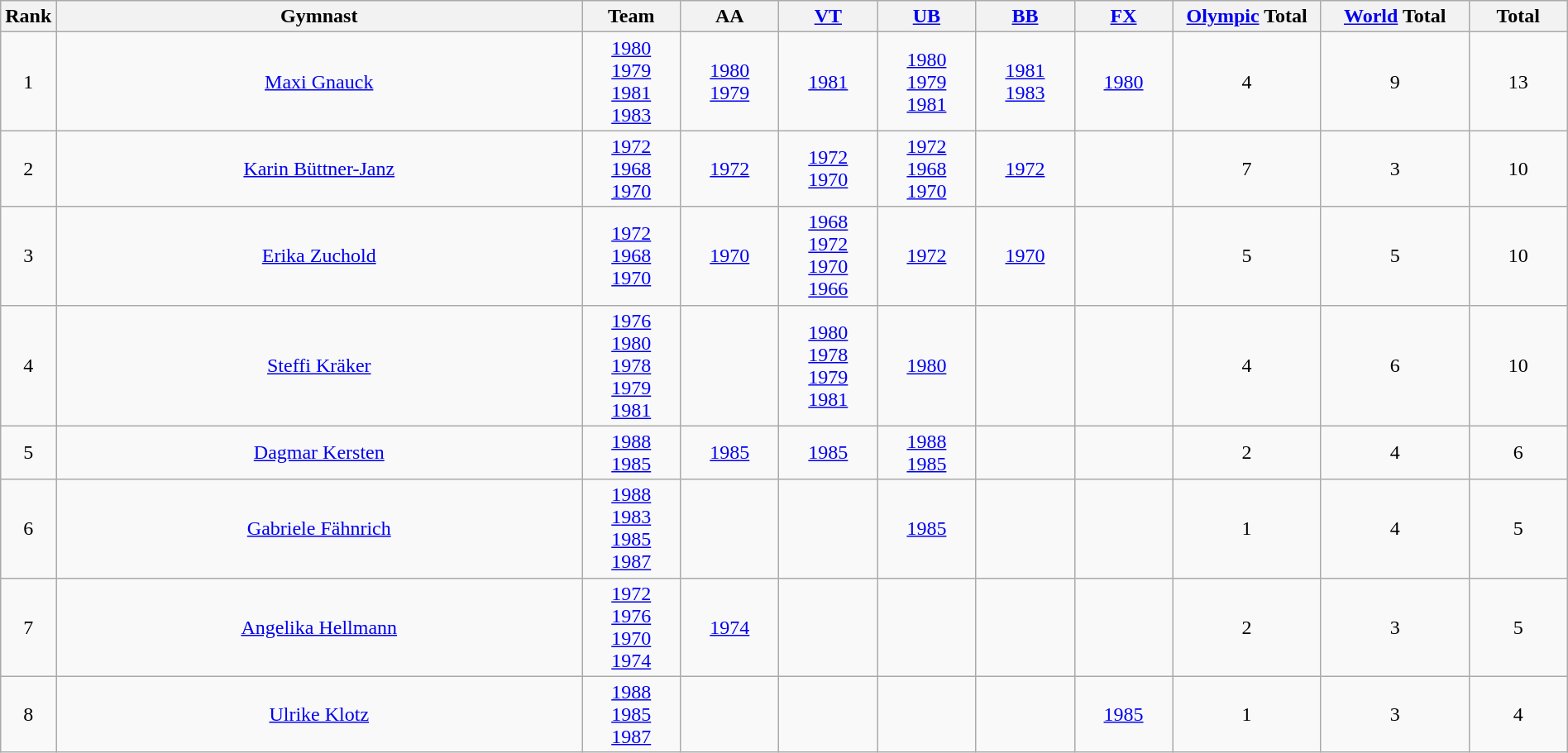<table class="wikitable sortable" width=100% style="text-align:center;">
<tr>
<th style="width:1.8em;">Rank</th>
<th class=unsortable>Gymnast</th>
<th style="width:4.5em;">Team</th>
<th style="width:4.5em;">AA</th>
<th style="width:4.5em;"><a href='#'>VT</a></th>
<th style="width:4.5em;"><a href='#'>UB</a></th>
<th style="width:4.5em;"><a href='#'>BB</a></th>
<th style="width:4.5em;"><a href='#'>FX</a></th>
<th style="width:7.0em;"><a href='#'>Olympic</a> Total</th>
<th style="width:7.0em;"><a href='#'>World</a> Total</th>
<th style="width:4.5em;">Total</th>
</tr>
<tr>
<td>1</td>
<td><a href='#'>Maxi Gnauck</a></td>
<td> <a href='#'>1980</a><br> <a href='#'>1979</a><br> <a href='#'>1981</a><br> <a href='#'>1983</a></td>
<td> <a href='#'>1980</a><br> <a href='#'>1979</a></td>
<td> <a href='#'>1981</a></td>
<td> <a href='#'>1980</a><br> <a href='#'>1979</a><br> <a href='#'>1981</a></td>
<td> <a href='#'>1981</a><br> <a href='#'>1983</a></td>
<td> <a href='#'>1980</a></td>
<td>4</td>
<td>9</td>
<td>13</td>
</tr>
<tr>
<td>2</td>
<td><a href='#'>Karin Büttner-Janz</a></td>
<td> <a href='#'>1972</a><br> <a href='#'>1968</a><br> <a href='#'>1970</a></td>
<td> <a href='#'>1972</a></td>
<td> <a href='#'>1972</a><br> <a href='#'>1970</a></td>
<td> <a href='#'>1972</a><br> <a href='#'>1968</a><br> <a href='#'>1970</a></td>
<td> <a href='#'>1972</a></td>
<td></td>
<td>7</td>
<td>3</td>
<td>10</td>
</tr>
<tr>
<td>3</td>
<td><a href='#'>Erika Zuchold</a></td>
<td> <a href='#'>1972</a><br> <a href='#'>1968</a><br> <a href='#'>1970</a></td>
<td> <a href='#'>1970</a></td>
<td> <a href='#'>1968</a><br> <a href='#'>1972</a><br> <a href='#'>1970</a><br> <a href='#'>1966</a></td>
<td> <a href='#'>1972</a></td>
<td> <a href='#'>1970</a></td>
<td></td>
<td>5</td>
<td>5</td>
<td>10</td>
</tr>
<tr>
<td>4</td>
<td><a href='#'>Steffi Kräker</a></td>
<td> <a href='#'>1976</a><br> <a href='#'>1980</a><br> <a href='#'>1978</a><br> <a href='#'>1979</a><br> <a href='#'>1981</a></td>
<td></td>
<td> <a href='#'>1980</a><br> <a href='#'>1978</a><br> <a href='#'>1979</a><br> <a href='#'>1981</a></td>
<td> <a href='#'>1980</a></td>
<td></td>
<td></td>
<td>4</td>
<td>6</td>
<td>10</td>
</tr>
<tr>
<td>5</td>
<td><a href='#'>Dagmar Kersten</a></td>
<td> <a href='#'>1988</a><br> <a href='#'>1985</a></td>
<td> <a href='#'>1985</a></td>
<td> <a href='#'>1985</a></td>
<td> <a href='#'>1988</a><br> <a href='#'>1985</a></td>
<td></td>
<td></td>
<td>2</td>
<td>4</td>
<td>6</td>
</tr>
<tr>
<td>6</td>
<td><a href='#'>Gabriele Fähnrich</a></td>
<td> <a href='#'>1988</a><br> <a href='#'>1983</a><br> <a href='#'>1985</a><br> <a href='#'>1987</a></td>
<td></td>
<td></td>
<td> <a href='#'>1985</a></td>
<td></td>
<td></td>
<td>1</td>
<td>4</td>
<td>5</td>
</tr>
<tr>
<td>7</td>
<td><a href='#'>Angelika Hellmann</a></td>
<td> <a href='#'>1972</a><br> <a href='#'>1976</a><br> <a href='#'>1970</a><br> <a href='#'>1974</a></td>
<td> <a href='#'>1974</a></td>
<td></td>
<td></td>
<td></td>
<td></td>
<td>2</td>
<td>3</td>
<td>5</td>
</tr>
<tr>
<td>8</td>
<td><a href='#'>Ulrike Klotz</a></td>
<td> <a href='#'>1988</a><br> <a href='#'>1985</a><br> <a href='#'>1987</a></td>
<td></td>
<td></td>
<td></td>
<td></td>
<td> <a href='#'>1985</a></td>
<td>1</td>
<td>3</td>
<td>4</td>
</tr>
</table>
